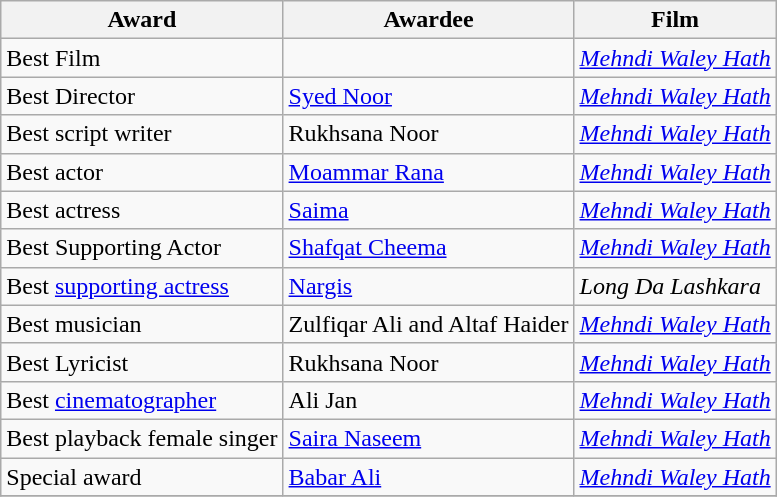<table class="wikitable">
<tr>
<th>Award</th>
<th>Awardee</th>
<th>Film</th>
</tr>
<tr>
<td>Best Film</td>
<td></td>
<td><em><a href='#'>Mehndi Waley Hath</a></em></td>
</tr>
<tr>
<td>Best Director</td>
<td><a href='#'>Syed Noor</a></td>
<td><em><a href='#'>Mehndi Waley Hath</a></em></td>
</tr>
<tr>
<td>Best script writer</td>
<td>Rukhsana Noor</td>
<td><em><a href='#'>Mehndi Waley Hath</a></em></td>
</tr>
<tr>
<td>Best actor</td>
<td><a href='#'>Moammar Rana</a></td>
<td><em><a href='#'>Mehndi Waley Hath</a></em></td>
</tr>
<tr>
<td>Best actress</td>
<td><a href='#'>Saima</a></td>
<td><em><a href='#'>Mehndi Waley Hath</a></em></td>
</tr>
<tr>
<td>Best Supporting Actor</td>
<td><a href='#'>Shafqat Cheema</a></td>
<td><em><a href='#'>Mehndi Waley Hath</a></em></td>
</tr>
<tr>
<td>Best <a href='#'>supporting actress</a></td>
<td><a href='#'>Nargis</a></td>
<td><em>Long Da Lashkara</em></td>
</tr>
<tr>
<td>Best musician</td>
<td>Zulfiqar Ali and Altaf Haider</td>
<td><em><a href='#'>Mehndi Waley Hath</a></em></td>
</tr>
<tr>
<td>Best Lyricist</td>
<td>Rukhsana Noor</td>
<td><em><a href='#'>Mehndi Waley Hath</a></em></td>
</tr>
<tr>
<td>Best <a href='#'>cinematographer</a></td>
<td>Ali Jan</td>
<td><em><a href='#'>Mehndi Waley Hath</a></em></td>
</tr>
<tr>
<td>Best playback female singer</td>
<td><a href='#'>Saira Naseem</a></td>
<td><em><a href='#'>Mehndi Waley Hath</a></em></td>
</tr>
<tr>
<td>Special award</td>
<td><a href='#'>Babar Ali</a></td>
<td><em><a href='#'>Mehndi Waley Hath</a></em></td>
</tr>
<tr>
</tr>
</table>
